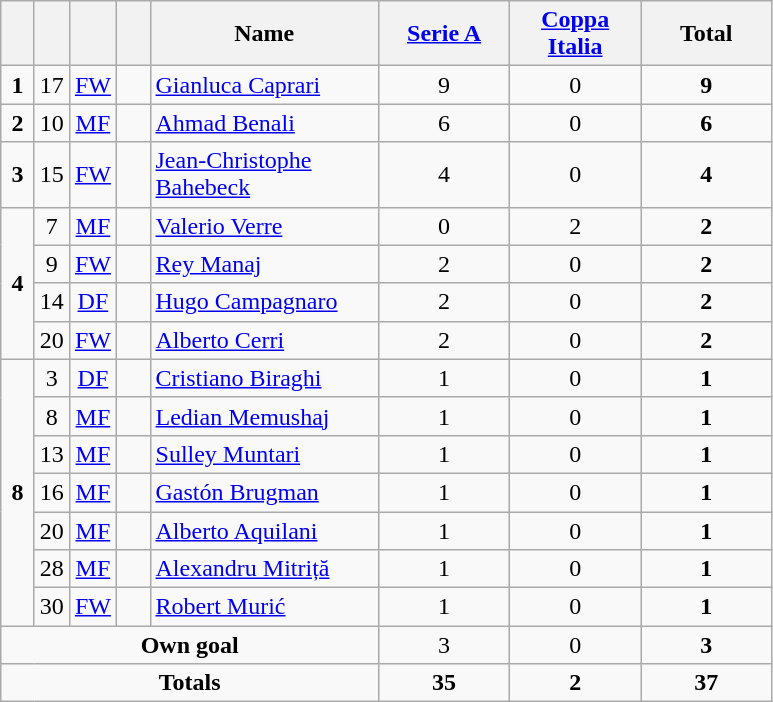<table class="wikitable" style="text-align:center">
<tr>
<th width=15></th>
<th width=15></th>
<th width=15></th>
<th width=15></th>
<th width=145>Name</th>
<th width=80><a href='#'>Serie A</a></th>
<th width=80><a href='#'>Coppa Italia</a></th>
<th width=80>Total</th>
</tr>
<tr>
<td><strong>1</strong></td>
<td>17</td>
<td><a href='#'>FW</a></td>
<td></td>
<td align=left><a href='#'>Gianluca Caprari</a></td>
<td>9</td>
<td>0</td>
<td><strong>9</strong></td>
</tr>
<tr>
<td><strong>2</strong></td>
<td>10</td>
<td><a href='#'>MF</a></td>
<td></td>
<td align=left><a href='#'>Ahmad Benali</a></td>
<td>6</td>
<td>0</td>
<td><strong>6</strong></td>
</tr>
<tr>
<td><strong>3</strong></td>
<td>15</td>
<td><a href='#'>FW</a></td>
<td></td>
<td align=left><a href='#'>Jean-Christophe Bahebeck</a></td>
<td>4</td>
<td>0</td>
<td><strong>4</strong></td>
</tr>
<tr>
<td rowspan=4><strong>4</strong></td>
<td>7</td>
<td><a href='#'>MF</a></td>
<td></td>
<td align=left><a href='#'>Valerio Verre</a></td>
<td>0</td>
<td>2</td>
<td><strong>2</strong></td>
</tr>
<tr>
<td>9</td>
<td><a href='#'>FW</a></td>
<td></td>
<td align=left><a href='#'>Rey Manaj</a></td>
<td>2</td>
<td>0</td>
<td><strong>2</strong></td>
</tr>
<tr>
<td>14</td>
<td><a href='#'>DF</a></td>
<td></td>
<td align=left><a href='#'>Hugo Campagnaro</a></td>
<td>2</td>
<td>0</td>
<td><strong>2</strong></td>
</tr>
<tr>
<td>20</td>
<td><a href='#'>FW</a></td>
<td></td>
<td align=left><a href='#'>Alberto Cerri</a></td>
<td>2</td>
<td>0</td>
<td><strong>2</strong></td>
</tr>
<tr>
<td rowspan=7><strong>8</strong></td>
<td>3</td>
<td><a href='#'>DF</a></td>
<td></td>
<td align=left><a href='#'>Cristiano Biraghi</a></td>
<td>1</td>
<td>0</td>
<td><strong>1</strong></td>
</tr>
<tr>
<td>8</td>
<td><a href='#'>MF</a></td>
<td></td>
<td align=left><a href='#'>Ledian Memushaj</a></td>
<td>1</td>
<td>0</td>
<td><strong>1</strong></td>
</tr>
<tr>
<td>13</td>
<td><a href='#'>MF</a></td>
<td></td>
<td align=left><a href='#'>Sulley Muntari</a></td>
<td>1</td>
<td>0</td>
<td><strong>1</strong></td>
</tr>
<tr>
<td>16</td>
<td><a href='#'>MF</a></td>
<td></td>
<td align=left><a href='#'>Gastón Brugman</a></td>
<td>1</td>
<td>0</td>
<td><strong>1</strong></td>
</tr>
<tr>
<td>20</td>
<td><a href='#'>MF</a></td>
<td></td>
<td align=left><a href='#'>Alberto Aquilani</a></td>
<td>1</td>
<td>0</td>
<td><strong>1</strong></td>
</tr>
<tr>
<td>28</td>
<td><a href='#'>MF</a></td>
<td></td>
<td align=left><a href='#'>Alexandru Mitriță</a></td>
<td>1</td>
<td>0</td>
<td><strong>1</strong></td>
</tr>
<tr>
<td>30</td>
<td><a href='#'>FW</a></td>
<td></td>
<td align=left><a href='#'>Robert Murić</a></td>
<td>1</td>
<td>0</td>
<td><strong>1</strong></td>
</tr>
<tr>
<td colspan=5><strong>Own goal</strong></td>
<td>3</td>
<td>0</td>
<td><strong>3</strong></td>
</tr>
<tr>
<td colspan=5><strong>Totals</strong></td>
<td><strong>35</strong></td>
<td><strong>2</strong></td>
<td><strong>37</strong></td>
</tr>
</table>
